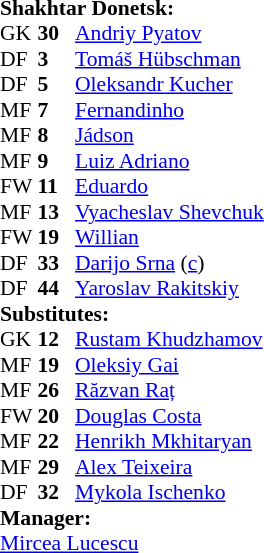<table style="font-size: 90%" cellspacing="0" cellpadding="0" align=left>
<tr>
<td colspan="4"><strong>Shakhtar Donetsk:</strong></td>
</tr>
<tr>
<th width=25></th>
<th width=25></th>
</tr>
<tr>
<td>GK</td>
<td><strong>30</strong></td>
<td> <a href='#'>Andriy Pyatov</a></td>
</tr>
<tr>
<td>DF</td>
<td><strong>3</strong></td>
<td> <a href='#'>Tomáš Hübschman</a></td>
</tr>
<tr>
<td>DF</td>
<td><strong>5</strong></td>
<td> <a href='#'>Oleksandr Kucher</a></td>
</tr>
<tr>
<td>MF</td>
<td><strong>7</strong></td>
<td> <a href='#'>Fernandinho</a></td>
<td></td>
</tr>
<tr>
<td>MF</td>
<td><strong>8</strong></td>
<td> <a href='#'>Jádson</a></td>
<td></td>
</tr>
<tr>
<td>MF</td>
<td><strong>9</strong></td>
<td> <a href='#'>Luiz Adriano</a></td>
<td>  </td>
</tr>
<tr>
<td>FW</td>
<td><strong>11</strong></td>
<td> <a href='#'>Eduardo</a></td>
<td> </td>
</tr>
<tr>
<td>MF</td>
<td><strong>13</strong></td>
<td> <a href='#'>Vyacheslav Shevchuk</a></td>
</tr>
<tr>
<td>FW</td>
<td><strong>19</strong></td>
<td> <a href='#'>Willian</a></td>
<td></td>
</tr>
<tr>
<td>DF</td>
<td><strong>33</strong></td>
<td> <a href='#'>Darijo Srna</a> (<a href='#'>c</a>)</td>
<td></td>
</tr>
<tr>
<td>DF</td>
<td><strong>44</strong></td>
<td> <a href='#'>Yaroslav Rakitskiy</a></td>
</tr>
<tr>
<td colspan=3><strong>Substitutes:</strong></td>
</tr>
<tr>
<td>GK</td>
<td><strong>12</strong></td>
<td> <a href='#'>Rustam Khudzhamov</a></td>
</tr>
<tr>
<td>MF</td>
<td><strong>19</strong></td>
<td> <a href='#'>Oleksiy Gai</a></td>
</tr>
<tr>
<td>MF</td>
<td><strong>26</strong></td>
<td> <a href='#'>Răzvan Raț</a></td>
</tr>
<tr>
<td>FW</td>
<td><strong>20</strong></td>
<td> <a href='#'>Douglas Costa</a></td>
<td></td>
</tr>
<tr>
<td>MF</td>
<td><strong>22</strong></td>
<td> <a href='#'>Henrikh Mkhitaryan</a></td>
<td></td>
</tr>
<tr>
<td>MF</td>
<td><strong>29</strong></td>
<td> <a href='#'>Alex Teixeira</a></td>
<td></td>
</tr>
<tr>
<td>DF</td>
<td><strong>32</strong></td>
<td> <a href='#'>Mykola Ischenko</a></td>
</tr>
<tr>
<td colspan=4><strong>Manager:</strong></td>
</tr>
<tr>
<td colspan="4"> <a href='#'>Mircea Lucescu</a></td>
</tr>
</table>
